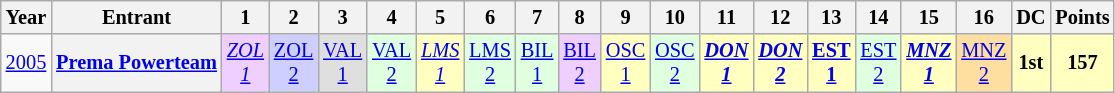<table class="wikitable" style="text-align:center; font-size:85%">
<tr>
<th>Year</th>
<th>Entrant</th>
<th>1</th>
<th>2</th>
<th>3</th>
<th>4</th>
<th>5</th>
<th>6</th>
<th>7</th>
<th>8</th>
<th>9</th>
<th>10</th>
<th>11</th>
<th>12</th>
<th>13</th>
<th>14</th>
<th>15</th>
<th>16</th>
<th>DC</th>
<th>Points</th>
</tr>
<tr>
<td><a href='#'>2005</a></td>
<th nowrap><a href='#'>Prema Powerteam</a></th>
<td style="background:#EFCFFF;"><em><a href='#'>ZOL<br>1</a></em><br></td>
<td style="background:#CFCFFF;"><a href='#'>ZOL<br>2</a><br></td>
<td style="background:#DFDFDF;"><a href='#'>VAL<br>1</a><br></td>
<td style="background:#DFFFDF;"><a href='#'>VAL<br>2</a><br></td>
<td style="background:#FFFFBF;"><em><a href='#'>LMS<br>1</a></em><br></td>
<td style="background:#DFFFDF;"><a href='#'>LMS<br>2</a><br></td>
<td style="background:#DFFFDF;"><a href='#'>BIL<br>1</a><br></td>
<td style="background:#EFCFFF;"><a href='#'>BIL<br>2</a><br></td>
<td style="background:#FFFFBF;"><a href='#'>OSC<br>1</a><br></td>
<td style="background:#DFFFDF;"><a href='#'>OSC<br>2</a><br></td>
<td style="background:#FFFFBF;"><strong><em><a href='#'>DON<br>1</a></em></strong><br></td>
<td style="background:#FFFFBF;"><strong><em><a href='#'>DON<br>2</a></em></strong><br></td>
<td style="background:#FFFFBF;"><strong><a href='#'>EST<br>1</a></strong><br></td>
<td style="background:#DFFFDF;"><a href='#'>EST<br>2</a><br></td>
<td style="background:#FFFFBF;"><strong><em><a href='#'>MNZ<br>1</a></em></strong><br></td>
<td style="background:#FFDF9F;"><a href='#'>MNZ<br>2</a><br></td>
<th style="background:#FFFFBF;">1st</th>
<th style="background:#FFFFBF;">157</th>
</tr>
</table>
